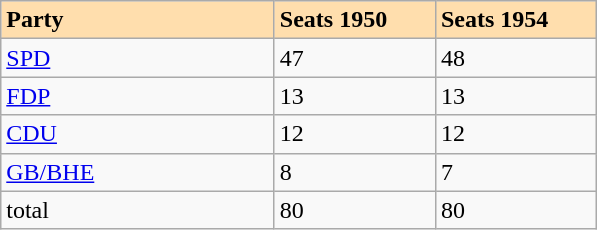<table class="wikitable">
<tr>
<th style="background:#ffdead; width:175px; text-align:left;">Party</th>
<th style="background:#ffdead; width:100px; text-align:left;">Seats 1950</th>
<th style="background:#ffdead; width:100px; text-align:left;">Seats 1954</th>
</tr>
<tr>
<td><a href='#'>SPD</a></td>
<td>47</td>
<td>48</td>
</tr>
<tr>
<td><a href='#'>FDP</a></td>
<td>13</td>
<td>13</td>
</tr>
<tr>
<td><a href='#'>CDU</a></td>
<td>12</td>
<td>12</td>
</tr>
<tr>
<td><a href='#'>GB/BHE</a></td>
<td>8</td>
<td>7</td>
</tr>
<tr>
<td>total</td>
<td>80</td>
<td>80</td>
</tr>
</table>
